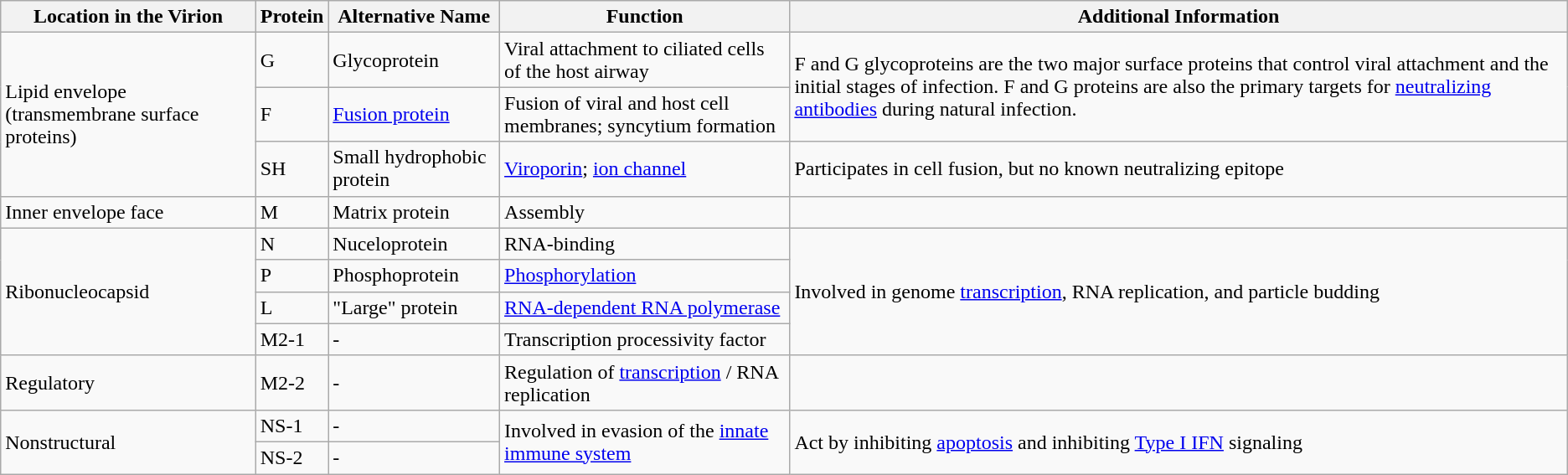<table class="wikitable">
<tr>
<th>Location in the Virion</th>
<th>Protein</th>
<th>Alternative Name</th>
<th>Function</th>
<th>Additional Information</th>
</tr>
<tr>
<td rowspan="3">Lipid envelope (transmembrane surface proteins)</td>
<td>G</td>
<td>Glycoprotein</td>
<td>Viral attachment to ciliated cells of the host airway</td>
<td rowspan="2">F and G glycoproteins are the two major surface proteins that control viral attachment and the initial stages of infection. F and G proteins are also the primary targets for <a href='#'>neutralizing antibodies</a> during natural infection.</td>
</tr>
<tr>
<td>F</td>
<td><a href='#'>Fusion protein</a></td>
<td>Fusion of viral and host cell membranes; syncytium formation</td>
</tr>
<tr>
<td>SH</td>
<td>Small hydrophobic protein</td>
<td><a href='#'>Viroporin</a>; <a href='#'>ion channel</a></td>
<td>Participates in cell fusion, but no known neutralizing epitope</td>
</tr>
<tr>
<td>Inner envelope face</td>
<td>M</td>
<td>Matrix protein</td>
<td>Assembly</td>
<td></td>
</tr>
<tr>
<td rowspan="4">Ribonucleocapsid</td>
<td>N</td>
<td>Nuceloprotein</td>
<td>RNA-binding</td>
<td rowspan="4">Involved in genome <a href='#'>transcription</a>, RNA replication, and particle budding</td>
</tr>
<tr>
<td>P</td>
<td>Phosphoprotein</td>
<td><a href='#'>Phosphorylation</a></td>
</tr>
<tr>
<td>L</td>
<td>"Large" protein</td>
<td><a href='#'>RNA-dependent RNA polymerase</a></td>
</tr>
<tr>
<td>M2-1</td>
<td>-</td>
<td>Transcription processivity factor</td>
</tr>
<tr>
<td>Regulatory</td>
<td>M2-2</td>
<td>-</td>
<td>Regulation of <a href='#'>transcription</a> / RNA replication</td>
<td></td>
</tr>
<tr>
<td rowspan="2">Nonstructural</td>
<td>NS-1</td>
<td>-</td>
<td rowspan="2">Involved in evasion of the <a href='#'>innate immune system</a></td>
<td rowspan="2">Act by inhibiting <a href='#'>apoptosis</a> and inhibiting <a href='#'>Type I IFN</a> signaling</td>
</tr>
<tr>
<td>NS-2</td>
<td>-</td>
</tr>
</table>
